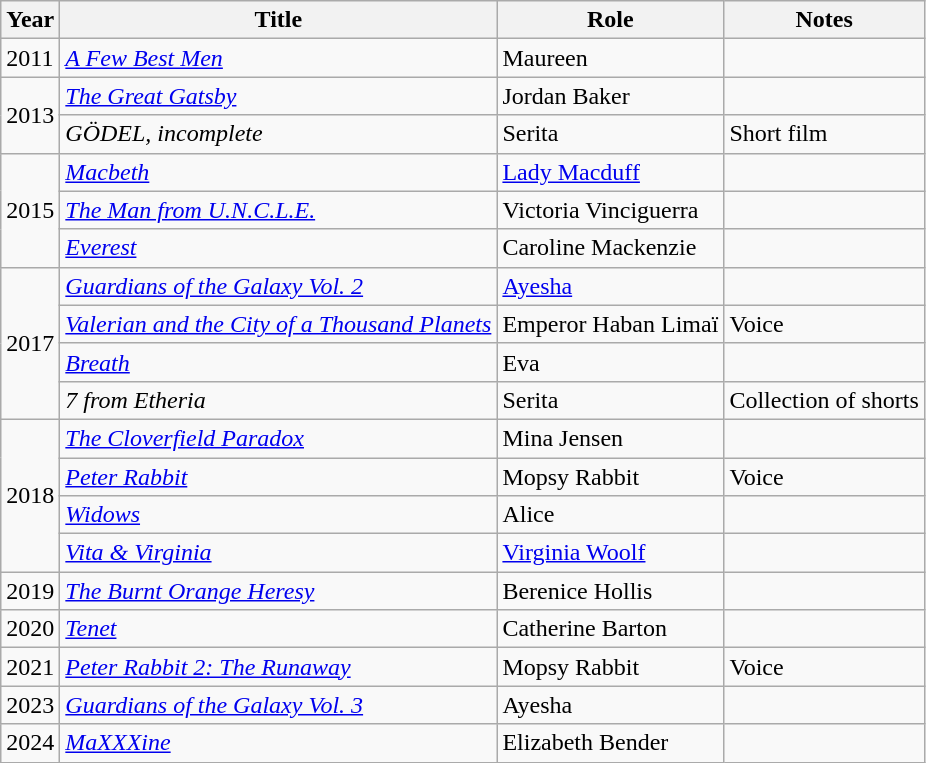<table class="wikitable sortable">
<tr>
<th scope="col">Year</th>
<th scope="col">Title</th>
<th scope="col">Role</th>
<th scope="col" class="unsortable">Notes</th>
</tr>
<tr>
<td>2011</td>
<td><em><a href='#'>A Few Best Men</a></em></td>
<td>Maureen</td>
<td></td>
</tr>
<tr>
<td rowspan="2">2013</td>
<td><em><a href='#'>The Great Gatsby</a></em></td>
<td>Jordan Baker</td>
<td></td>
</tr>
<tr>
<td><em>GÖDEL, incomplete</em></td>
<td>Serita</td>
<td>Short film</td>
</tr>
<tr>
<td rowspan="3">2015</td>
<td><em><a href='#'>Macbeth</a></em></td>
<td><a href='#'>Lady Macduff</a></td>
<td></td>
</tr>
<tr>
<td><em><a href='#'>The Man from U.N.C.L.E.</a></em></td>
<td>Victoria Vinciguerra</td>
<td></td>
</tr>
<tr>
<td><em><a href='#'>Everest</a></em></td>
<td>Caroline Mackenzie</td>
<td></td>
</tr>
<tr>
<td rowspan="4">2017</td>
<td><em><a href='#'>Guardians of the Galaxy Vol. 2</a></em></td>
<td><a href='#'>Ayesha</a></td>
<td></td>
</tr>
<tr>
<td><em><a href='#'>Valerian and the City of a Thousand Planets</a></em></td>
<td>Emperor Haban Limaï</td>
<td>Voice</td>
</tr>
<tr>
<td><em><a href='#'>Breath</a></em></td>
<td>Eva</td>
<td></td>
</tr>
<tr>
<td><em>7 from Etheria</em></td>
<td>Serita</td>
<td>Collection of shorts</td>
</tr>
<tr>
<td rowspan="4">2018</td>
<td><em><a href='#'>The Cloverfield Paradox</a></em></td>
<td>Mina Jensen</td>
<td></td>
</tr>
<tr>
<td><em><a href='#'>Peter Rabbit</a></em></td>
<td>Mopsy Rabbit</td>
<td>Voice</td>
</tr>
<tr>
<td><em><a href='#'>Widows</a></em></td>
<td>Alice</td>
<td></td>
</tr>
<tr>
<td><em><a href='#'>Vita & Virginia</a></em></td>
<td><a href='#'>Virginia Woolf</a></td>
<td></td>
</tr>
<tr>
<td>2019</td>
<td><em><a href='#'>The Burnt Orange Heresy</a></em></td>
<td>Berenice Hollis</td>
<td></td>
</tr>
<tr>
<td>2020</td>
<td><em><a href='#'>Tenet</a></em></td>
<td>Catherine Barton</td>
<td></td>
</tr>
<tr>
<td>2021</td>
<td><em><a href='#'>Peter Rabbit 2: The Runaway</a></em></td>
<td>Mopsy Rabbit</td>
<td>Voice</td>
</tr>
<tr>
<td>2023</td>
<td><em><a href='#'>Guardians of the Galaxy Vol. 3</a></em></td>
<td>Ayesha</td>
<td></td>
</tr>
<tr>
<td>2024</td>
<td><em><a href='#'>MaXXXine</a></em></td>
<td>Elizabeth Bender</td>
<td></td>
</tr>
</table>
